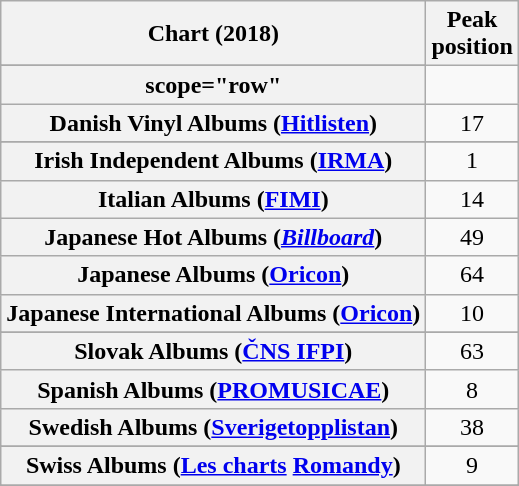<table class="wikitable sortable plainrowheaders" style="text-align:center">
<tr>
<th scope="col">Chart (2018)</th>
<th scope="col">Peak<br> position</th>
</tr>
<tr>
</tr>
<tr>
</tr>
<tr>
</tr>
<tr>
</tr>
<tr>
</tr>
<tr>
<th>scope="row"</th>
</tr>
<tr>
<th scope="row">Danish Vinyl Albums (<a href='#'>Hitlisten</a>)</th>
<td>17</td>
</tr>
<tr>
</tr>
<tr>
</tr>
<tr>
</tr>
<tr>
</tr>
<tr>
</tr>
<tr>
</tr>
<tr>
<th scope="row">Irish Independent Albums (<a href='#'>IRMA</a>)</th>
<td>1</td>
</tr>
<tr>
<th scope="row">Italian Albums (<a href='#'>FIMI</a>)</th>
<td>14</td>
</tr>
<tr>
<th scope="row">Japanese Hot Albums (<em><a href='#'>Billboard</a></em>)</th>
<td>49</td>
</tr>
<tr>
<th scope="row">Japanese Albums (<a href='#'>Oricon</a>)</th>
<td>64</td>
</tr>
<tr>
<th scope="row">Japanese International Albums (<a href='#'>Oricon</a>)</th>
<td>10</td>
</tr>
<tr>
</tr>
<tr>
</tr>
<tr>
</tr>
<tr>
<th scope="row">Slovak Albums (<a href='#'>ČNS IFPI</a>)</th>
<td>63</td>
</tr>
<tr>
<th scope="row">Spanish Albums (<a href='#'>PROMUSICAE</a>)</th>
<td>8</td>
</tr>
<tr>
<th scope="row">Swedish Albums (<a href='#'>Sverigetopplistan</a>)</th>
<td>38</td>
</tr>
<tr>
</tr>
<tr>
<th scope="row">Swiss Albums (<a href='#'>Les charts</a> <a href='#'>Romandy</a>)</th>
<td>9</td>
</tr>
<tr>
</tr>
<tr>
</tr>
<tr>
</tr>
<tr>
</tr>
<tr>
</tr>
<tr>
</tr>
</table>
